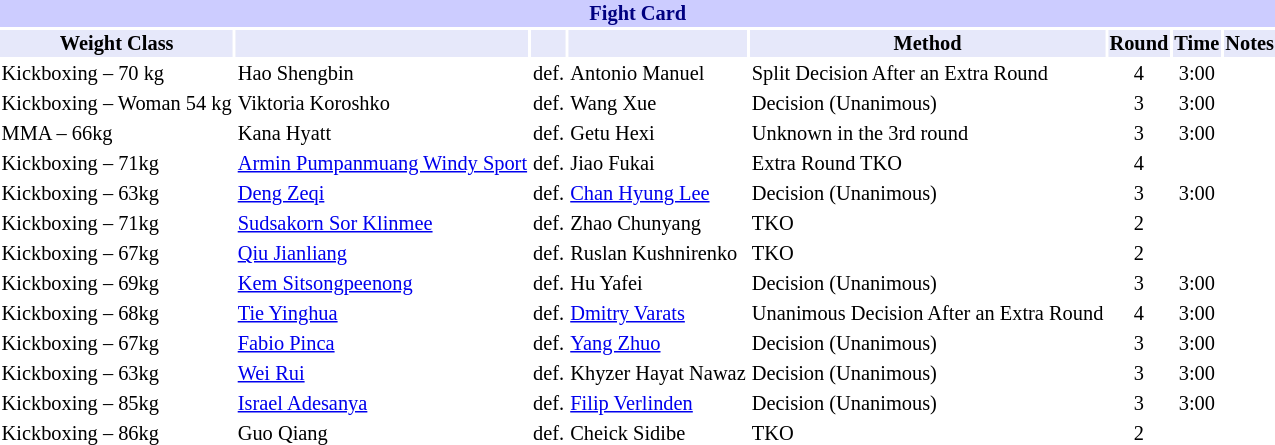<table class="toccolours" style="font-size: 85%;">
<tr>
<th colspan="8" style="background-color: #ccf; color: #000080; text-align: center;"><strong>Fight Card</strong></th>
</tr>
<tr>
<th colspan="1" style="background-color: #E6E8FA; color: #000000; text-align: center;">Weight Class</th>
<th colspan="1" style="background-color: #E6E8FA; color: #000000; text-align: center;"></th>
<th colspan="1" style="background-color: #E6E8FA; color: #000000; text-align: center;"></th>
<th colspan="1" style="background-color: #E6E8FA; color: #000000; text-align: center;"></th>
<th colspan="1" style="background-color: #E6E8FA; color: #000000; text-align: center;">Method</th>
<th colspan="1" style="background-color: #E6E8FA; color: #000000; text-align: center;">Round</th>
<th colspan="1" style="background-color: #E6E8FA; color: #000000; text-align: center;">Time</th>
<th colspan="1" style="background-color: #E6E8FA; color: #000000; text-align: center;">Notes</th>
</tr>
<tr>
<td>Kickboxing – 70 kg</td>
<td> Hao Shengbin</td>
<td align=center>def.</td>
<td> Antonio Manuel</td>
<td>Split Decision After an Extra Round</td>
<td align=center>4</td>
<td align=center>3:00</td>
<td></td>
</tr>
<tr>
<td>Kickboxing – Woman 54 kg</td>
<td> Viktoria Koroshko</td>
<td align=center>def.</td>
<td> Wang Xue</td>
<td>Decision (Unanimous)</td>
<td align=center>3</td>
<td align=center>3:00</td>
<td></td>
</tr>
<tr>
<td>MMA – 66kg</td>
<td> Kana Hyatt</td>
<td align=center>def.</td>
<td> Getu Hexi</td>
<td>Unknown in the 3rd round</td>
<td align=center>3</td>
<td align=center>3:00</td>
<td></td>
</tr>
<tr>
<td>Kickboxing – 71kg</td>
<td> <a href='#'>Armin Pumpanmuang Windy Sport</a></td>
<td align=center>def.</td>
<td> Jiao Fukai</td>
<td>Extra Round TKO</td>
<td align=center>4</td>
<td align=center></td>
<td></td>
</tr>
<tr>
<td>Kickboxing – 63kg</td>
<td> <a href='#'>Deng Zeqi</a></td>
<td align=center>def.</td>
<td> <a href='#'>Chan Hyung Lee</a></td>
<td>Decision (Unanimous)</td>
<td align=center>3</td>
<td align=center>3:00</td>
<td></td>
</tr>
<tr>
<td>Kickboxing – 71kg</td>
<td> <a href='#'>Sudsakorn Sor Klinmee</a></td>
<td align=center>def.</td>
<td> Zhao Chunyang</td>
<td>TKO</td>
<td align=center>2</td>
<td align=center></td>
<td></td>
</tr>
<tr>
<td>Kickboxing – 67kg</td>
<td> <a href='#'>Qiu Jianliang</a></td>
<td align=center>def.</td>
<td> Ruslan Kushnirenko</td>
<td>TKO</td>
<td align=center>2</td>
<td align=center></td>
<td></td>
</tr>
<tr>
<td>Kickboxing – 69kg</td>
<td> <a href='#'>Kem Sitsongpeenong</a></td>
<td align=center>def.</td>
<td> Hu Yafei</td>
<td>Decision (Unanimous)</td>
<td align=center>3</td>
<td align=center>3:00</td>
<td></td>
</tr>
<tr>
<td>Kickboxing – 68kg</td>
<td> <a href='#'>Tie Yinghua</a></td>
<td align=center>def.</td>
<td> <a href='#'>Dmitry Varats</a></td>
<td>Unanimous Decision After an Extra Round</td>
<td align=center>4</td>
<td align=center>3:00</td>
<td></td>
</tr>
<tr>
<td>Kickboxing – 67kg</td>
<td> <a href='#'>Fabio Pinca</a></td>
<td align=center>def.</td>
<td> <a href='#'>Yang Zhuo</a></td>
<td>Decision (Unanimous)</td>
<td align=center>3</td>
<td align=center>3:00</td>
<td></td>
</tr>
<tr>
<td>Kickboxing – 63kg</td>
<td> <a href='#'>Wei Rui</a></td>
<td align=center>def.</td>
<td> Khyzer Hayat Nawaz</td>
<td>Decision (Unanimous)</td>
<td align=center>3</td>
<td align=center>3:00</td>
<td></td>
</tr>
<tr>
<td>Kickboxing – 85kg</td>
<td> <a href='#'>Israel Adesanya</a></td>
<td align=center>def.</td>
<td> <a href='#'>Filip Verlinden</a></td>
<td>Decision (Unanimous)</td>
<td align=center>3</td>
<td align=center>3:00</td>
<td></td>
</tr>
<tr>
<td>Kickboxing – 86kg</td>
<td> Guo Qiang</td>
<td align=center>def.</td>
<td> Cheick Sidibe</td>
<td>TKO</td>
<td align=center>2</td>
<td align=center></td>
<td></td>
</tr>
<tr>
</tr>
</table>
